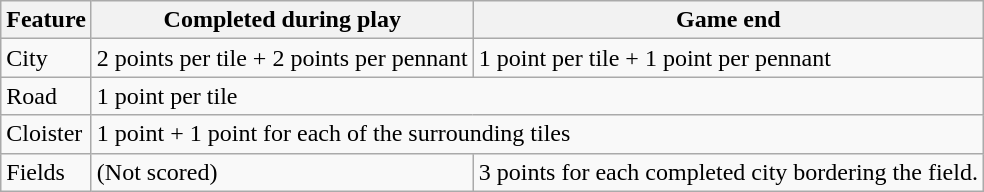<table class="wikitable" style="white-space:nowrap;">
<tr>
<th>Feature</th>
<th>Completed during play</th>
<th>Game end</th>
</tr>
<tr>
<td>City</td>
<td>2 points per tile + 2 points per pennant</td>
<td>1 point per tile + 1 point per pennant</td>
</tr>
<tr>
<td>Road</td>
<td colspan="2">1 point per tile</td>
</tr>
<tr>
<td>Cloister</td>
<td colspan="2">1 point + 1 point for each of the surrounding tiles</td>
</tr>
<tr>
<td>Fields</td>
<td>(Not scored)</td>
<td>3 points for each completed city bordering the field.</td>
</tr>
</table>
